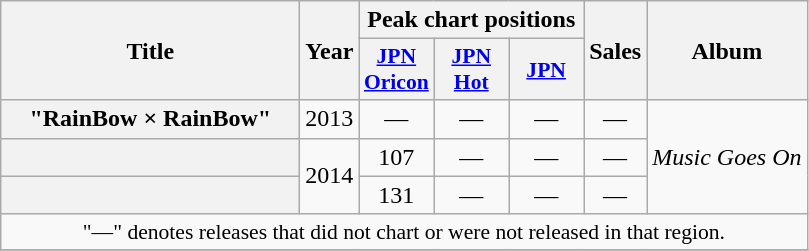<table class="wikitable plainrowheaders" style="text-align:center;">
<tr>
<th scope="col" rowspan="2" style="width:12em;">Title</th>
<th scope="col" rowspan="2">Year</th>
<th scope="col" colspan="3">Peak chart positions</th>
<th scope="col" rowspan="2">Sales</th>
<th scope="col" rowspan="2">Album</th>
</tr>
<tr>
<th scope="col" style="width:3em;font-size:90%;"><a href='#'>JPN<br>Oricon</a></th>
<th scope="col" style="width:3em;font-size:90%;"><a href='#'>JPN<br>Hot</a></th>
<th scope="col" style="width:3em;font-size:90%;"><a href='#'>JPN<br></a></th>
</tr>
<tr>
<th scope="row">"RainBow × RainBow"</th>
<td>2013</td>
<td>—</td>
<td>—</td>
<td>—</td>
<td>—</td>
<td rowspan="3"><em>Music Goes On</em></td>
</tr>
<tr>
<th scope="row"></th>
<td rowspan="2">2014</td>
<td>107</td>
<td>—</td>
<td>—</td>
<td>—</td>
</tr>
<tr>
<th scope="row"></th>
<td>131</td>
<td>—</td>
<td>—</td>
<td>—</td>
</tr>
<tr>
<td colspan="7" style="font-size:90%;">"—" denotes releases that did not chart or were not released in that region.</td>
</tr>
<tr>
</tr>
</table>
